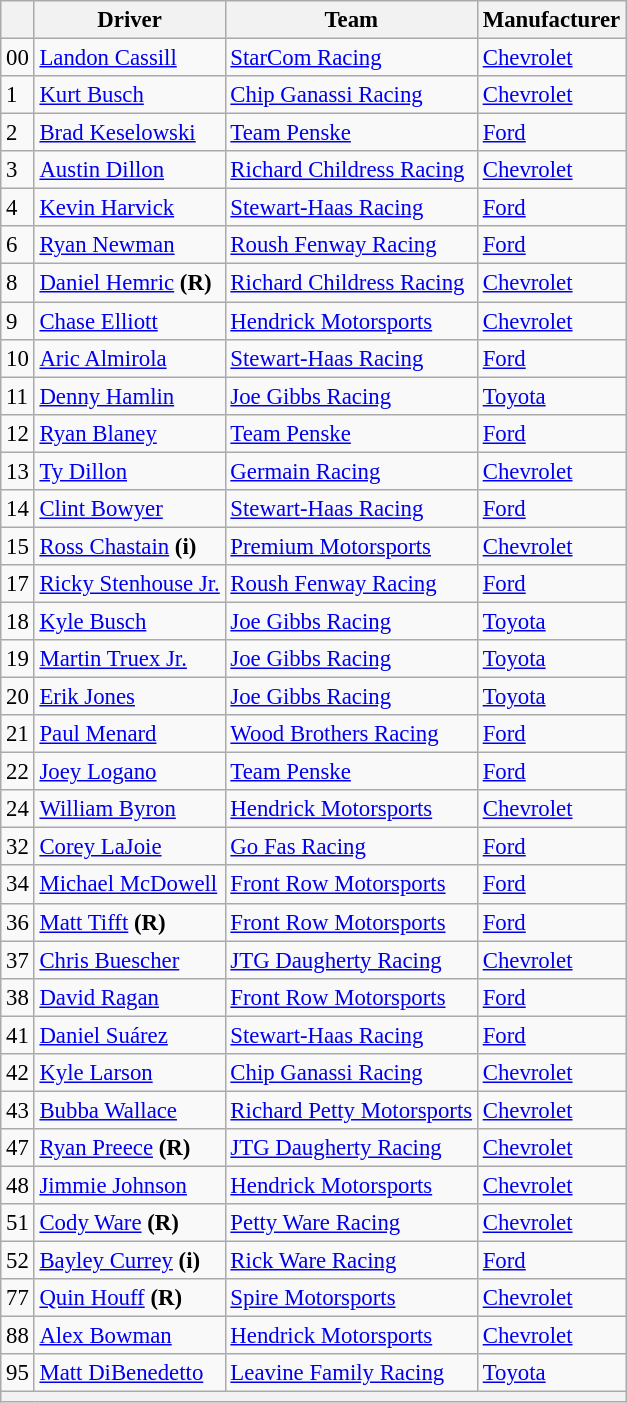<table class="wikitable" style="font-size:95%">
<tr>
<th></th>
<th>Driver</th>
<th>Team</th>
<th>Manufacturer</th>
</tr>
<tr>
<td>00</td>
<td><a href='#'>Landon Cassill</a></td>
<td><a href='#'>StarCom Racing</a></td>
<td><a href='#'>Chevrolet</a></td>
</tr>
<tr>
<td>1</td>
<td><a href='#'>Kurt Busch</a></td>
<td><a href='#'>Chip Ganassi Racing</a></td>
<td><a href='#'>Chevrolet</a></td>
</tr>
<tr>
<td>2</td>
<td><a href='#'>Brad Keselowski</a></td>
<td><a href='#'>Team Penske</a></td>
<td><a href='#'>Ford</a></td>
</tr>
<tr>
<td>3</td>
<td><a href='#'>Austin Dillon</a></td>
<td><a href='#'>Richard Childress Racing</a></td>
<td><a href='#'>Chevrolet</a></td>
</tr>
<tr>
<td>4</td>
<td><a href='#'>Kevin Harvick</a></td>
<td><a href='#'>Stewart-Haas Racing</a></td>
<td><a href='#'>Ford</a></td>
</tr>
<tr>
<td>6</td>
<td><a href='#'>Ryan Newman</a></td>
<td><a href='#'>Roush Fenway Racing</a></td>
<td><a href='#'>Ford</a></td>
</tr>
<tr>
<td>8</td>
<td><a href='#'>Daniel Hemric</a> <strong>(R)</strong></td>
<td><a href='#'>Richard Childress Racing</a></td>
<td><a href='#'>Chevrolet</a></td>
</tr>
<tr>
<td>9</td>
<td><a href='#'>Chase Elliott</a></td>
<td><a href='#'>Hendrick Motorsports</a></td>
<td><a href='#'>Chevrolet</a></td>
</tr>
<tr>
<td>10</td>
<td><a href='#'>Aric Almirola</a></td>
<td><a href='#'>Stewart-Haas Racing</a></td>
<td><a href='#'>Ford</a></td>
</tr>
<tr>
<td>11</td>
<td><a href='#'>Denny Hamlin</a></td>
<td><a href='#'>Joe Gibbs Racing</a></td>
<td><a href='#'>Toyota</a></td>
</tr>
<tr>
<td>12</td>
<td><a href='#'>Ryan Blaney</a></td>
<td><a href='#'>Team Penske</a></td>
<td><a href='#'>Ford</a></td>
</tr>
<tr>
<td>13</td>
<td><a href='#'>Ty Dillon</a></td>
<td><a href='#'>Germain Racing</a></td>
<td><a href='#'>Chevrolet</a></td>
</tr>
<tr>
<td>14</td>
<td><a href='#'>Clint Bowyer</a></td>
<td><a href='#'>Stewart-Haas Racing</a></td>
<td><a href='#'>Ford</a></td>
</tr>
<tr>
<td>15</td>
<td><a href='#'>Ross Chastain</a> <strong>(i)</strong></td>
<td><a href='#'>Premium Motorsports</a></td>
<td><a href='#'>Chevrolet</a></td>
</tr>
<tr>
<td>17</td>
<td><a href='#'>Ricky Stenhouse Jr.</a></td>
<td><a href='#'>Roush Fenway Racing</a></td>
<td><a href='#'>Ford</a></td>
</tr>
<tr>
<td>18</td>
<td><a href='#'>Kyle Busch</a></td>
<td><a href='#'>Joe Gibbs Racing</a></td>
<td><a href='#'>Toyota</a></td>
</tr>
<tr>
<td>19</td>
<td><a href='#'>Martin Truex Jr.</a></td>
<td><a href='#'>Joe Gibbs Racing</a></td>
<td><a href='#'>Toyota</a></td>
</tr>
<tr>
<td>20</td>
<td><a href='#'>Erik Jones</a></td>
<td><a href='#'>Joe Gibbs Racing</a></td>
<td><a href='#'>Toyota</a></td>
</tr>
<tr>
<td>21</td>
<td><a href='#'>Paul Menard</a></td>
<td><a href='#'>Wood Brothers Racing</a></td>
<td><a href='#'>Ford</a></td>
</tr>
<tr>
<td>22</td>
<td><a href='#'>Joey Logano</a></td>
<td><a href='#'>Team Penske</a></td>
<td><a href='#'>Ford</a></td>
</tr>
<tr>
<td>24</td>
<td><a href='#'>William Byron</a></td>
<td><a href='#'>Hendrick Motorsports</a></td>
<td><a href='#'>Chevrolet</a></td>
</tr>
<tr>
<td>32</td>
<td><a href='#'>Corey LaJoie</a></td>
<td><a href='#'>Go Fas Racing</a></td>
<td><a href='#'>Ford</a></td>
</tr>
<tr>
<td>34</td>
<td><a href='#'>Michael McDowell</a></td>
<td><a href='#'>Front Row Motorsports</a></td>
<td><a href='#'>Ford</a></td>
</tr>
<tr>
<td>36</td>
<td><a href='#'>Matt Tifft</a> <strong>(R)</strong></td>
<td><a href='#'>Front Row Motorsports</a></td>
<td><a href='#'>Ford</a></td>
</tr>
<tr>
<td>37</td>
<td><a href='#'>Chris Buescher</a></td>
<td><a href='#'>JTG Daugherty Racing</a></td>
<td><a href='#'>Chevrolet</a></td>
</tr>
<tr>
<td>38</td>
<td><a href='#'>David Ragan</a></td>
<td><a href='#'>Front Row Motorsports</a></td>
<td><a href='#'>Ford</a></td>
</tr>
<tr>
<td>41</td>
<td><a href='#'>Daniel Suárez</a></td>
<td><a href='#'>Stewart-Haas Racing</a></td>
<td><a href='#'>Ford</a></td>
</tr>
<tr>
<td>42</td>
<td><a href='#'>Kyle Larson</a></td>
<td><a href='#'>Chip Ganassi Racing</a></td>
<td><a href='#'>Chevrolet</a></td>
</tr>
<tr>
<td>43</td>
<td><a href='#'>Bubba Wallace</a></td>
<td><a href='#'>Richard Petty Motorsports</a></td>
<td><a href='#'>Chevrolet</a></td>
</tr>
<tr>
<td>47</td>
<td><a href='#'>Ryan Preece</a> <strong>(R)</strong></td>
<td><a href='#'>JTG Daugherty Racing</a></td>
<td><a href='#'>Chevrolet</a></td>
</tr>
<tr>
<td>48</td>
<td><a href='#'>Jimmie Johnson</a></td>
<td><a href='#'>Hendrick Motorsports</a></td>
<td><a href='#'>Chevrolet</a></td>
</tr>
<tr>
<td>51</td>
<td><a href='#'>Cody Ware</a> <strong>(R)</strong></td>
<td><a href='#'>Petty Ware Racing</a></td>
<td><a href='#'>Chevrolet</a></td>
</tr>
<tr>
<td>52</td>
<td><a href='#'>Bayley Currey</a> <strong>(i)</strong></td>
<td><a href='#'>Rick Ware Racing</a></td>
<td><a href='#'>Ford</a></td>
</tr>
<tr>
<td>77</td>
<td><a href='#'>Quin Houff</a> <strong>(R)</strong></td>
<td><a href='#'>Spire Motorsports</a></td>
<td><a href='#'>Chevrolet</a></td>
</tr>
<tr>
<td>88</td>
<td><a href='#'>Alex Bowman</a></td>
<td><a href='#'>Hendrick Motorsports</a></td>
<td><a href='#'>Chevrolet</a></td>
</tr>
<tr>
<td>95</td>
<td><a href='#'>Matt DiBenedetto</a></td>
<td><a href='#'>Leavine Family Racing</a></td>
<td><a href='#'>Toyota</a></td>
</tr>
<tr>
<th colspan="4"></th>
</tr>
</table>
